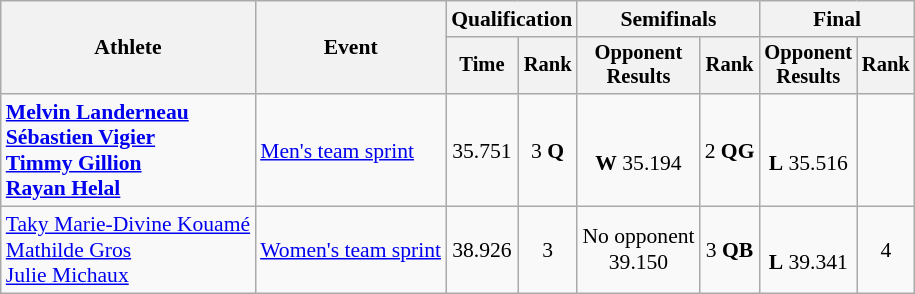<table class="wikitable" style="font-size:90%">
<tr>
<th rowspan=2>Athlete</th>
<th rowspan=2>Event</th>
<th colspan=2>Qualification</th>
<th colspan=2>Semifinals</th>
<th colspan=2>Final</th>
</tr>
<tr style="font-size:95%">
<th>Time</th>
<th>Rank</th>
<th>Opponent<br>Results</th>
<th>Rank</th>
<th>Opponent<br>Results</th>
<th>Rank</th>
</tr>
<tr align=center>
<td align=left><strong><a href='#'>Melvin Landerneau</a><br><a href='#'>Sébastien Vigier</a><br><a href='#'>Timmy Gillion</a><br><a href='#'>Rayan Helal</a></strong></td>
<td align=left><a href='#'>Men's team sprint</a></td>
<td>35.751</td>
<td>3 <strong>Q</strong></td>
<td><br><strong>W</strong> 35.194</td>
<td>2 <strong>QG</strong></td>
<td><br><strong>L</strong> 35.516</td>
<td></td>
</tr>
<tr align=center>
<td align=left><a href='#'>Taky Marie-Divine Kouamé</a><br><a href='#'>Mathilde Gros</a><br><a href='#'>Julie Michaux</a></td>
<td align=left><a href='#'>Women's team sprint</a></td>
<td>38.926</td>
<td>3</td>
<td>No opponent<br>39.150</td>
<td>3 <strong>QB</strong></td>
<td><br><strong>L</strong> 39.341</td>
<td>4</td>
</tr>
</table>
